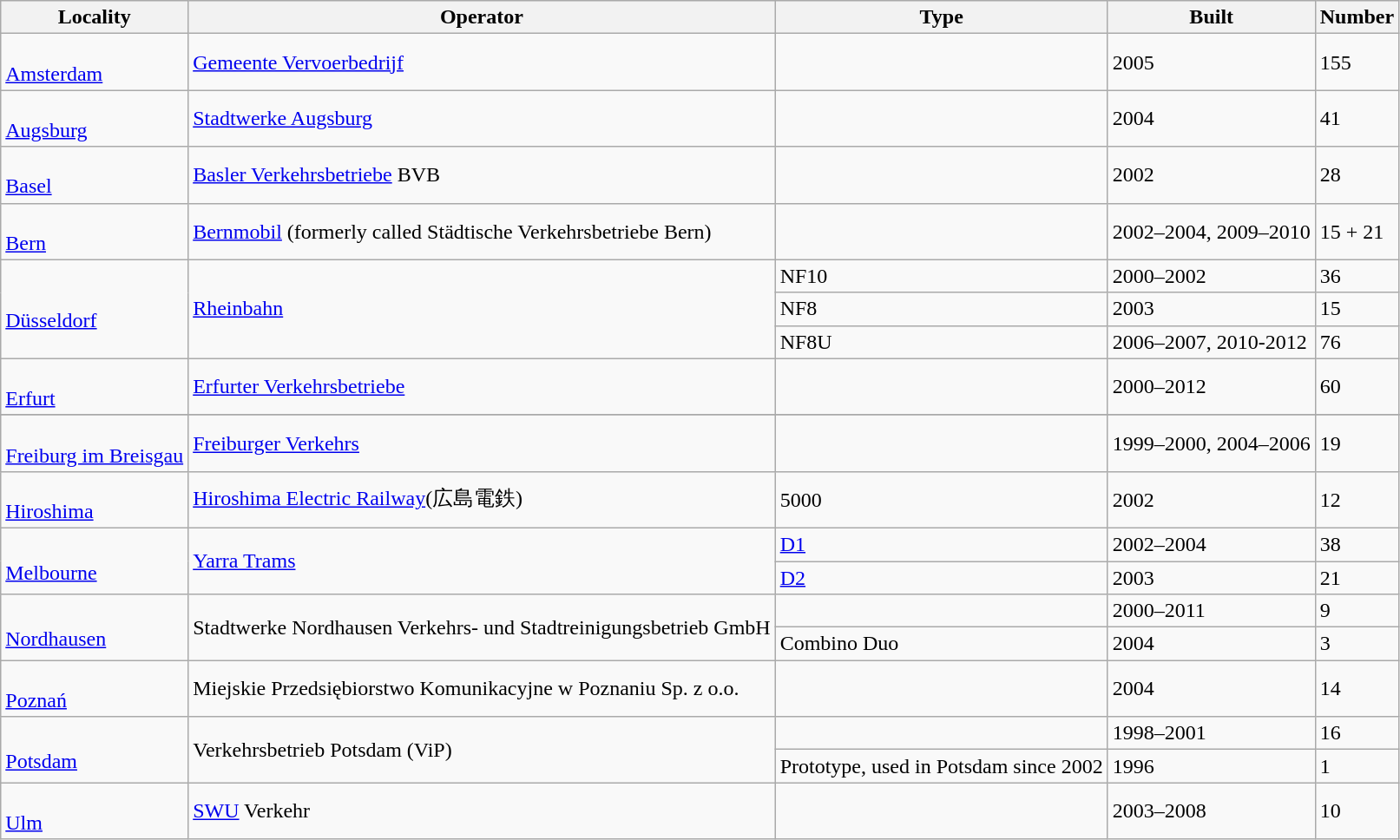<table class="wikitable sortable">
<tr style="background:#FFFFFF; color:#000000;">
<th>Locality</th>
<th class="unsortable">Operator</th>
<th class="unsortable">Type</th>
<th>Built</th>
<th data-sort-type="number">Number</th>
</tr>
<tr>
<td> <br> <a href='#'>Amsterdam</a></td>
<td><a href='#'>Gemeente Vervoerbedrijf</a></td>
<td></td>
<td>2005</td>
<td>155</td>
</tr>
<tr>
<td> <br> <a href='#'>Augsburg</a></td>
<td><a href='#'>Stadtwerke Augsburg</a></td>
<td></td>
<td>2004</td>
<td>41</td>
</tr>
<tr>
<td> <br> <a href='#'>Basel</a></td>
<td><a href='#'>Basler Verkehrsbetriebe</a> BVB</td>
<td></td>
<td>2002</td>
<td>28</td>
</tr>
<tr>
<td> <br> <a href='#'>Bern</a></td>
<td><a href='#'>Bernmobil</a> (formerly called Städtische Verkehrsbetriebe Bern)</td>
<td></td>
<td>2002–2004, 2009–2010</td>
<td data-sort-value="36">15 + 21</td>
</tr>
<tr>
<td rowspan=3> <br> <a href='#'>Düsseldorf</a></td>
<td rowspan=3><a href='#'>Rheinbahn</a></td>
<td>NF10</td>
<td>2000–2002</td>
<td>36</td>
</tr>
<tr>
<td>NF8</td>
<td>2003</td>
<td>15</td>
</tr>
<tr>
<td>NF8U</td>
<td>2006–2007, 2010-2012</td>
<td>76</td>
</tr>
<tr>
<td> <br> <a href='#'>Erfurt</a></td>
<td><a href='#'>Erfurter Verkehrsbetriebe</a></td>
<td></td>
<td>2000–2012</td>
<td>60</td>
</tr>
<tr>
</tr>
<tr>
<td> <br> <a href='#'>Freiburg im Breisgau</a></td>
<td><a href='#'>Freiburger Verkehrs</a></td>
<td></td>
<td>1999–2000, 2004–2006</td>
<td>19</td>
</tr>
<tr>
<td> <br> <a href='#'>Hiroshima</a></td>
<td><a href='#'>Hiroshima Electric Railway</a>(広島電鉄)</td>
<td>5000</td>
<td>2002</td>
<td>12</td>
</tr>
<tr>
<td rowspan=2> <br> <a href='#'>Melbourne</a></td>
<td rowspan=2><a href='#'>Yarra Trams</a></td>
<td><a href='#'>D1</a></td>
<td>2002–2004</td>
<td>38</td>
</tr>
<tr>
<td><a href='#'>D2</a></td>
<td>2003</td>
<td>21</td>
</tr>
<tr>
<td rowspan=2> <br> <a href='#'>Nordhausen</a></td>
<td rowspan=2>Stadtwerke Nordhausen Verkehrs- und Stadtreinigungsbetrieb GmbH</td>
<td></td>
<td>2000–2011</td>
<td>9</td>
</tr>
<tr>
<td>Combino Duo</td>
<td>2004</td>
<td>3</td>
</tr>
<tr>
<td> <br> <a href='#'>Poznań</a></td>
<td>Miejskie Przedsiębiorstwo Komunikacyjne w Poznaniu Sp. z o.o.</td>
<td></td>
<td>2004</td>
<td>14</td>
</tr>
<tr>
<td rowspan=2> <br> <a href='#'>Potsdam</a></td>
<td rowspan=2>Verkehrsbetrieb Potsdam (ViP)</td>
<td></td>
<td>1998–2001</td>
<td>16</td>
</tr>
<tr>
<td>Prototype, used in Potsdam since 2002</td>
<td>1996</td>
<td>1</td>
</tr>
<tr>
<td> <br> <a href='#'>Ulm</a></td>
<td><a href='#'>SWU</a> Verkehr</td>
<td></td>
<td>2003–2008</td>
<td>10</td>
</tr>
</table>
